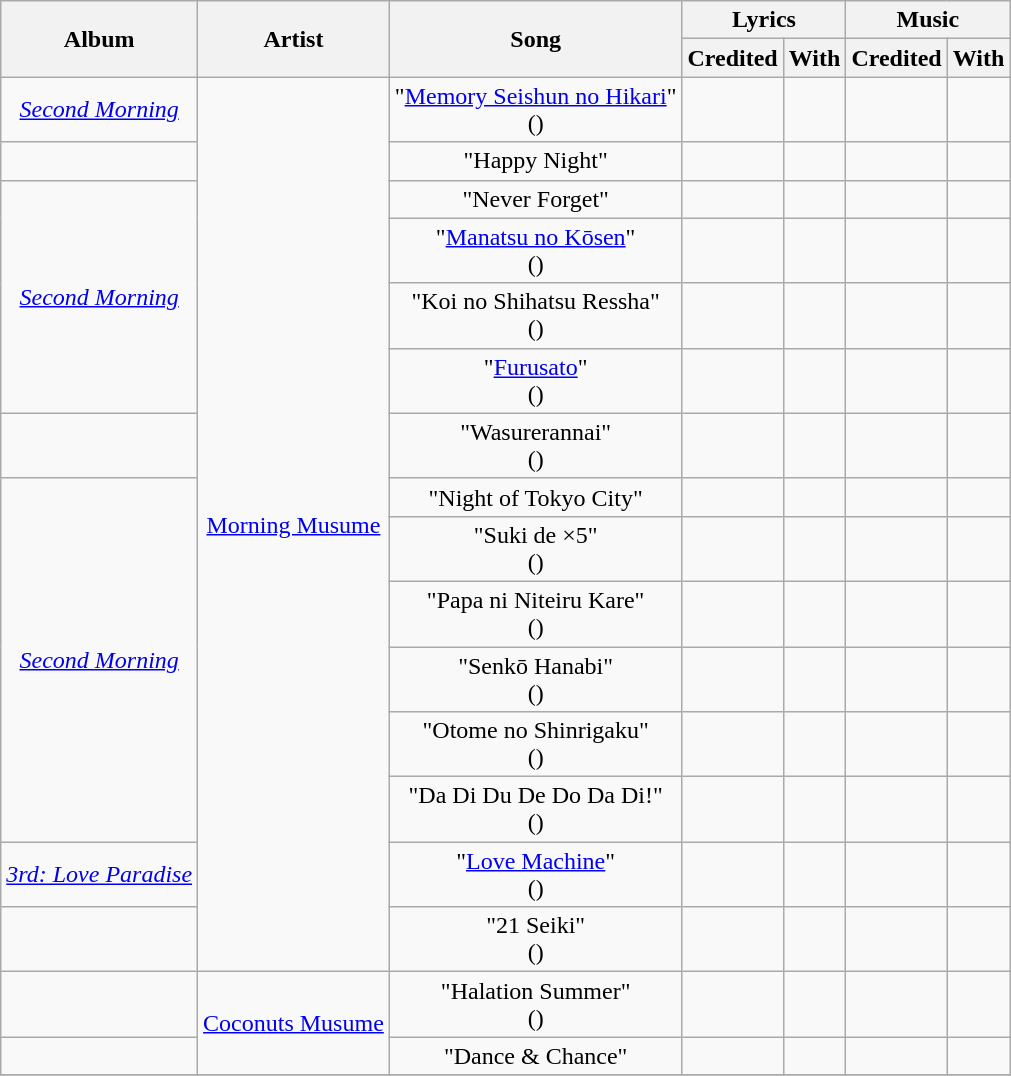<table class="wikitable">
<tr>
<th rowspan="2">Album</th>
<th rowspan="2">Artist</th>
<th rowspan="2">Song</th>
<th colspan="2">Lyrics</th>
<th colspan="2">Music</th>
</tr>
<tr>
<th>Credited</th>
<th>With</th>
<th>Credited</th>
<th>With</th>
</tr>
<tr>
<td align="center"><em><a href='#'>Second Morning</a></em></td>
<td align="center" rowspan="15"><a href='#'>Morning Musume</a></td>
<td align="center">"<a href='#'>Memory Seishun no Hikari</a>"<br>()</td>
<td></td>
<td></td>
<td></td>
<td></td>
</tr>
<tr>
<td></td>
<td align="center">"Happy Night"</td>
<td></td>
<td></td>
<td></td>
<td></td>
</tr>
<tr>
<td align="center" rowspan="4"><em><a href='#'>Second Morning</a></em></td>
<td align="center">"Never Forget"</td>
<td></td>
<td></td>
<td></td>
<td></td>
</tr>
<tr>
<td align="center">"<a href='#'>Manatsu no Kōsen</a>"<br>()</td>
<td></td>
<td></td>
<td></td>
<td></td>
</tr>
<tr>
<td align="center">"Koi no Shihatsu Ressha"<br>()</td>
<td></td>
<td></td>
<td></td>
<td></td>
</tr>
<tr>
<td align="center">"<a href='#'>Furusato</a>"<br>()</td>
<td></td>
<td></td>
<td></td>
<td></td>
</tr>
<tr>
<td></td>
<td align="center">"Wasurerannai"<br>()</td>
<td></td>
<td></td>
<td></td>
<td></td>
</tr>
<tr>
<td align="center" rowspan="6"><em><a href='#'>Second Morning</a></em></td>
<td align="center">"Night of Tokyo City"</td>
<td></td>
<td></td>
<td></td>
<td></td>
</tr>
<tr>
<td align="center">"Suki de ×5"<br>()</td>
<td></td>
<td></td>
<td></td>
<td></td>
</tr>
<tr>
<td align="center">"Papa ni Niteiru Kare"<br>()</td>
<td></td>
<td></td>
<td></td>
<td></td>
</tr>
<tr>
<td align="center">"Senkō Hanabi"<br>()</td>
<td></td>
<td></td>
<td></td>
<td></td>
</tr>
<tr>
<td align="center">"Otome no Shinrigaku"<br>()</td>
<td></td>
<td></td>
<td></td>
<td></td>
</tr>
<tr>
<td align="center">"Da Di Du De Do Da Di!"<br>()</td>
<td></td>
<td></td>
<td></td>
<td></td>
</tr>
<tr>
<td align="center"><em><a href='#'>3rd: Love Paradise</a></em></td>
<td align="center">"<a href='#'>Love Machine</a>"<br>()</td>
<td></td>
<td></td>
<td></td>
<td></td>
</tr>
<tr>
<td></td>
<td align="center">"21 Seiki"<br>()</td>
<td></td>
<td></td>
<td></td>
<td></td>
</tr>
<tr>
<td></td>
<td align="center" rowspan="2"><a href='#'>Coconuts Musume</a></td>
<td align="center">"Halation Summer"<br>()</td>
<td></td>
<td></td>
<td></td>
<td></td>
</tr>
<tr>
<td></td>
<td align="center">"Dance & Chance"</td>
<td></td>
<td></td>
<td></td>
<td></td>
</tr>
<tr>
</tr>
</table>
